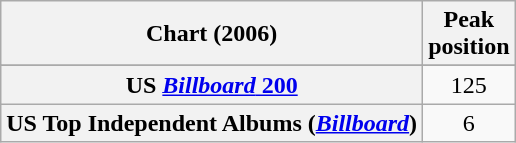<table class="wikitable sortable plainrowheaders" style="text-align:center">
<tr>
<th scope="col">Chart (2006)</th>
<th scope="col">Peak<br>position</th>
</tr>
<tr>
</tr>
<tr>
</tr>
<tr>
</tr>
<tr>
<th scope="row">US <a href='#'><em>Billboard</em> 200</a></th>
<td>125</td>
</tr>
<tr>
<th scope="row">US Top Independent Albums (<em><a href='#'>Billboard</a></em>)</th>
<td>6</td>
</tr>
</table>
